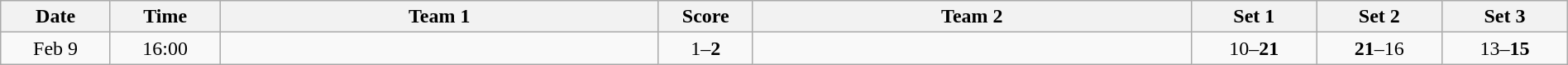<table class="wikitable" width="100%">
<tr>
<th style="width:7%">Date</th>
<th style="width:7%">Time</th>
<th style="width:28%">Team 1</th>
<th style="width:6%">Score</th>
<th style="width:28%">Team 2</th>
<th style="width:8%">Set 1</th>
<th style="width:8%">Set 2</th>
<th style="width:8%">Set 3</th>
</tr>
<tr>
<td style="text-align:center">Feb 9</td>
<td style="text-align:center">16:00</td>
<td style="text-align:right"></td>
<td style="text-align:center">1–<strong>2</strong></td>
<td style="text-align:left"><strong></strong></td>
<td style="text-align:center">10–<strong>21</strong></td>
<td style="text-align:center"><strong>21</strong>–16</td>
<td style="text-align:center">13–<strong>15</strong></td>
</tr>
</table>
